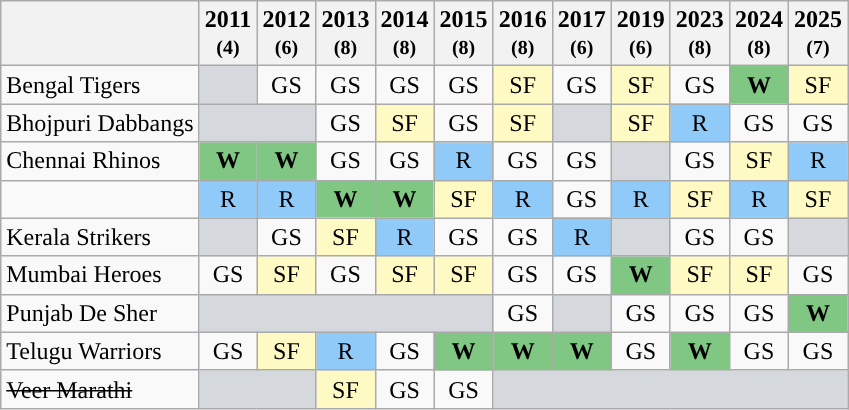<table class="wikitable" style="text-align: center;">
<tr>
<th></th>
<th>2011<br><small>(4)</small></th>
<th>2012<br><small>(6)</small></th>
<th>2013<br><small>(8)</small></th>
<th>2014<br><small>(8)</small></th>
<th>2015<br><small>(8)</small></th>
<th>2016<br><small>(8)</small></th>
<th>2017<br><small>(6)</small></th>
<th>2019<br><small>(6)</small></th>
<th>2023<br><small>(8)</small></th>
<th>2024<br><small>(8)</small></th>
<th>2025<br><small>(7)</small></th>
</tr>
<tr>
<td style="text-align:left;">Bengal Tigers</td>
<td style="background: #D5D8DC;" colspan=1></td>
<td style="background:CCFFFF;">GS</td>
<td style="background:CCFFFF;">GS</td>
<td style="background:CCFFFF;">GS</td>
<td style="background:CCFFFF;">GS</td>
<td style="background:#FFF9C4;">SF</td>
<td style="background:CCFFFF;">GS</td>
<td style="background:#FFF9C4;">SF</td>
<td style="background:CCFFFF;">GS</td>
<td bgcolor="#81C784"><strong>W</strong></td>
<td style="background:#FFF9C4;">SF</td>
</tr>
<tr>
<td style="text-align:left;">Bhojpuri Dabbangs</td>
<td style="background: #D5D8DC;" colspan=2></td>
<td style="background:CCFFFF;">GS</td>
<td style="background:#FFF9C4;">SF</td>
<td style="background:CCFFFF;">GS</td>
<td style="background:#FFF9C4;">SF</td>
<td style="background: #D5D8DC;" colspan=1></td>
<td style="background:#FFF9C4;">SF</td>
<td style="background:#90CAF9;">R</td>
<td style="background:CCFFFF;">GS</td>
<td style="background:CCFFFF;">GS</td>
</tr>
<tr>
<td style="text-align:left;">Chennai Rhinos</td>
<td bgcolor=#81C784><strong>W</strong></td>
<td bgcolor=#81C784><strong>W</strong></td>
<td style="background:CCFFFF;">GS</td>
<td style="background:CCFFFF;">GS</td>
<td style="background:#90CAF9;">R</td>
<td style="background:CCFFFF;">GS</td>
<td style="background:CCFFFF;">GS</td>
<td style="background: #D5D8DC;" colspan=1></td>
<td style="background:CCFFFF;">GS</td>
<td style="background:#FFF9C4;">SF</td>
<td style="background:#90CAF9;">R</td>
</tr>
<tr>
<td style="text-align:left;"></td>
<td style="background:#90CAF9;">R</td>
<td style="background:#90CAF9;">R</td>
<td bgcolor=#81C784><strong>W</strong></td>
<td bgcolor=#81C784><strong>W</strong></td>
<td style="background:#FFF9C4;">SF</td>
<td style="background:#90CAF9;">R</td>
<td style="background:CCFFFF;">GS</td>
<td style="background:#90CAF9;">R</td>
<td style="background:#FFF9C4;">SF</td>
<td style="background:#90CAF9;">R</td>
<td style="background:#FFF9C4;">SF</td>
</tr>
<tr>
<td style="text-align:left;">Kerala Strikers</td>
<td style="background: #D5D8DC;" colspan=1></td>
<td style="background:CCFFFF;">GS</td>
<td style="background:#FFF9C4;">SF</td>
<td style="background:#90CAF9;">R</td>
<td style="background:CCFFFF;">GS</td>
<td style="background:CCFFFF;">GS</td>
<td style="background:#90CAF9;">R</td>
<td style="background: #D5D8DC;" colspan=1></td>
<td style="background:CCFFFF;">GS</td>
<td style="background:CCFFFF;">GS</td>
<td style="background: #D5D8DC;" colspan=1></td>
</tr>
<tr>
<td style="text-align:left;">Mumbai Heroes</td>
<td style="background:CCFFFF;">GS</td>
<td style="background:#FFF9C4;">SF</td>
<td style="background:CCFFFF;">GS</td>
<td style="background:#FFF9C4;">SF</td>
<td style="background:#FFF9C4;">SF</td>
<td style="background:CCFFFF;">GS</td>
<td style="background:CCFFFF;">GS</td>
<td bgcolor="#81C784"><strong>W</strong></td>
<td style="background:#FFF9C4;">SF</td>
<td style="background:#FFF9C4;">SF</td>
<td style="background:CCFFFF;">GS</td>
</tr>
<tr>
<td style="text-align:left;">Punjab De Sher</td>
<td style="background: #D5D8DC;" colspan=5></td>
<td style="background:CCFFFF;">GS</td>
<td style="background: #D5D8DC;" colspan=1></td>
<td style="background:CCFFFF;">GS</td>
<td style="background:CCFFFF;">GS</td>
<td style="background:CCFFFF;">GS</td>
<td bgcolor="#81C784"><strong>W</strong></td>
</tr>
<tr>
<td style="text-align:left;">Telugu Warriors</td>
<td style="background:CCFFFF;">GS</td>
<td style="background:#FFF9C4;">SF</td>
<td style="background:#90CAF9;">R</td>
<td style="background:CCFFFF;">GS</td>
<td bgcolor=#81C784><strong>W</strong></td>
<td bgcolor=#81C784><strong>W</strong></td>
<td bgcolor=#81C784><strong>W</strong></td>
<td style="background:CCFFFF;">GS</td>
<td style="background:#81C784"><strong>W</strong></td>
<td style="background:CCFFFF;">GS</td>
<td style="background:CCFFFF;">GS</td>
</tr>
<tr>
<td style="text-align:left;"><s>Veer Marathi</s></td>
<td style="background: #D5D8DC;" colspan=2></td>
<td style="background:#FFF9C4;">SF</td>
<td style="background:CCFFFF;">GS</td>
<td style="background:CCFFFF;">GS</td>
<td style="background: #D5D8DC;" colspan=6></td>
</tr>
</table>
